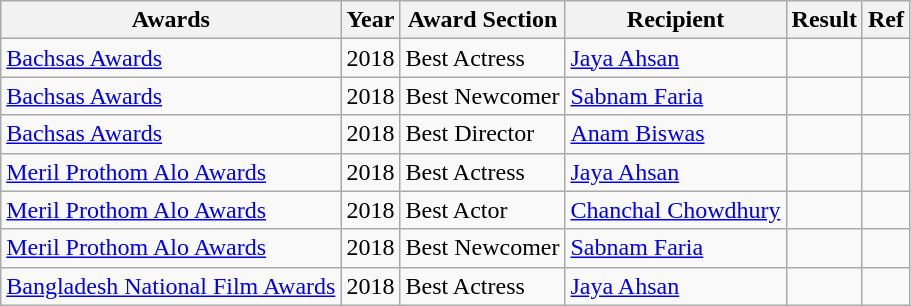<table class="wikitable sortable">
<tr>
<th>Awards</th>
<th>Year</th>
<th>Award Section</th>
<th>Recipient</th>
<th>Result</th>
<th>Ref</th>
</tr>
<tr>
<td><a href='#'>Bachsas Awards</a></td>
<td>2018</td>
<td>Best Actress</td>
<td><a href='#'>Jaya Ahsan</a></td>
<td></td>
<td></td>
</tr>
<tr>
<td><a href='#'>Bachsas Awards</a></td>
<td>2018</td>
<td>Best Newcomer</td>
<td><a href='#'>Sabnam Faria</a></td>
<td></td>
<td></td>
</tr>
<tr>
<td><a href='#'>Bachsas Awards</a></td>
<td>2018</td>
<td>Best Director</td>
<td><a href='#'>Anam Biswas</a></td>
<td></td>
<td></td>
</tr>
<tr>
<td><a href='#'>Meril Prothom Alo Awards</a></td>
<td>2018</td>
<td>Best Actress</td>
<td><a href='#'>Jaya Ahsan</a></td>
<td></td>
<td></td>
</tr>
<tr>
<td><a href='#'>Meril Prothom Alo Awards</a></td>
<td>2018</td>
<td>Best Actor</td>
<td><a href='#'>Chanchal Chowdhury</a></td>
<td></td>
<td></td>
</tr>
<tr>
<td><a href='#'>Meril Prothom Alo Awards</a></td>
<td>2018</td>
<td>Best Newcomer</td>
<td><a href='#'>Sabnam Faria</a></td>
<td></td>
<td></td>
</tr>
<tr>
<td><a href='#'>Bangladesh National Film Awards</a></td>
<td>2018</td>
<td>Best Actress</td>
<td><a href='#'>Jaya Ahsan</a></td>
<td></td>
<td></td>
</tr>
</table>
